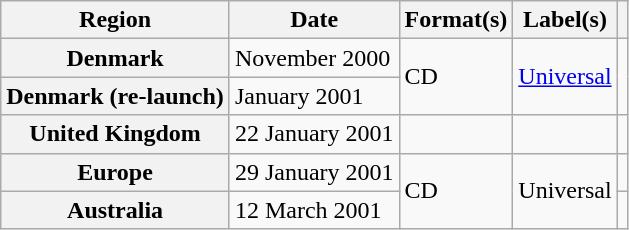<table class="wikitable plainrowheaders">
<tr>
<th scope="col">Region</th>
<th scope="col">Date</th>
<th scope="col">Format(s)</th>
<th scope="col">Label(s)</th>
<th scope="col"></th>
</tr>
<tr>
<th scope="row">Denmark</th>
<td>November 2000</td>
<td rowspan="2">CD</td>
<td rowspan="2"><a href='#'>Universal</a></td>
<td rowspan="2"></td>
</tr>
<tr>
<th scope="row">Denmark (re-launch)</th>
<td>January 2001</td>
</tr>
<tr>
<th scope="row">United Kingdom</th>
<td>22 January 2001</td>
<td></td>
<td></td>
<td></td>
</tr>
<tr>
<th scope="row">Europe</th>
<td>29 January 2001</td>
<td rowspan="2">CD</td>
<td rowspan="2">Universal</td>
<td></td>
</tr>
<tr>
<th scope="row">Australia</th>
<td>12 March 2001</td>
<td></td>
</tr>
</table>
